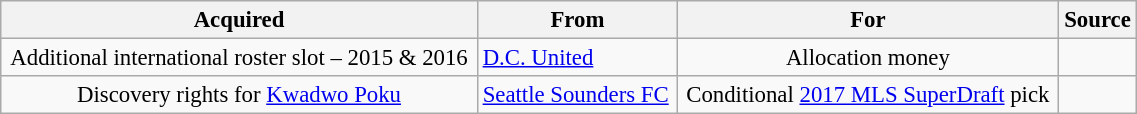<table class="wikitable sortable" style="width:60%; text-align:center; font-size:95%; text-align:left;">
<tr>
<th>Acquired</th>
<th>From</th>
<th>For</th>
<th>Source</th>
</tr>
<tr>
<td align=center>Additional international roster slot – 2015 & 2016</td>
<td> <a href='#'>D.C. United</a></td>
<td align=center>Allocation money</td>
<td align=center></td>
</tr>
<tr>
<td align=center>Discovery rights for <a href='#'>Kwadwo Poku</a></td>
<td> <a href='#'>Seattle Sounders FC</a></td>
<td align=center>Conditional <a href='#'>2017 MLS SuperDraft</a> pick</td>
<td align=center></td>
</tr>
</table>
